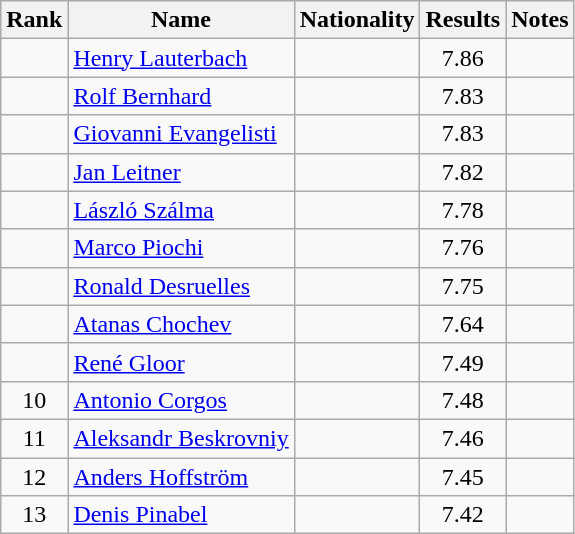<table class="wikitable sortable" style="text-align:center">
<tr>
<th>Rank</th>
<th>Name</th>
<th>Nationality</th>
<th>Results</th>
<th>Notes</th>
</tr>
<tr>
<td></td>
<td align="left"><a href='#'>Henry Lauterbach</a></td>
<td align=left></td>
<td>7.86</td>
<td></td>
</tr>
<tr>
<td></td>
<td align="left"><a href='#'>Rolf Bernhard</a></td>
<td align=left></td>
<td>7.83</td>
<td></td>
</tr>
<tr>
<td></td>
<td align="left"><a href='#'>Giovanni Evangelisti</a></td>
<td align=left></td>
<td>7.83</td>
<td></td>
</tr>
<tr>
<td></td>
<td align="left"><a href='#'>Jan Leitner</a></td>
<td align=left></td>
<td>7.82</td>
<td></td>
</tr>
<tr>
<td></td>
<td align="left"><a href='#'>László Szálma</a></td>
<td align=left></td>
<td>7.78</td>
<td></td>
</tr>
<tr>
<td></td>
<td align="left"><a href='#'>Marco Piochi</a></td>
<td align=left></td>
<td>7.76</td>
<td></td>
</tr>
<tr>
<td></td>
<td align="left"><a href='#'>Ronald Desruelles</a></td>
<td align=left></td>
<td>7.75</td>
<td></td>
</tr>
<tr>
<td></td>
<td align="left"><a href='#'>Atanas Chochev</a></td>
<td align=left></td>
<td>7.64</td>
<td></td>
</tr>
<tr>
<td></td>
<td align="left"><a href='#'>René Gloor</a></td>
<td align=left></td>
<td>7.49</td>
<td></td>
</tr>
<tr>
<td>10</td>
<td align="left"><a href='#'>Antonio Corgos</a></td>
<td align=left></td>
<td>7.48</td>
<td></td>
</tr>
<tr>
<td>11</td>
<td align="left"><a href='#'>Aleksandr Beskrovniy</a></td>
<td align=left></td>
<td>7.46</td>
<td></td>
</tr>
<tr>
<td>12</td>
<td align="left"><a href='#'>Anders Hoffström</a></td>
<td align=left></td>
<td>7.45</td>
<td></td>
</tr>
<tr>
<td>13</td>
<td align="left"><a href='#'>Denis Pinabel</a></td>
<td align=left></td>
<td>7.42</td>
<td></td>
</tr>
</table>
